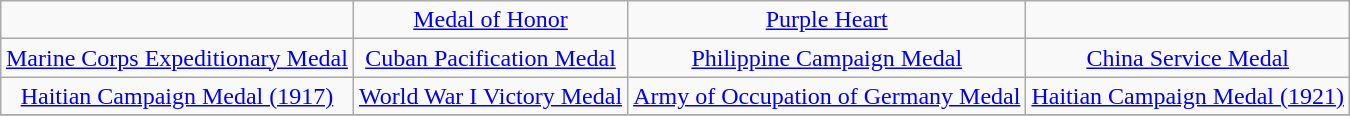<table class="wikitable" style="margin:1em auto; text-align:center;">
<tr>
<td></td>
<td><a href='#'>Medal of Honor</a></td>
<td><a href='#'>Purple Heart</a></td>
<td></td>
</tr>
<tr>
<td><a href='#'>Marine Corps Expeditionary Medal</a></td>
<td><a href='#'>Cuban Pacification Medal</a></td>
<td><a href='#'>Philippine Campaign Medal</a></td>
<td><a href='#'>China Service Medal</a></td>
</tr>
<tr>
<td><a href='#'>Haitian Campaign Medal (1917)</a></td>
<td><a href='#'>World War I Victory Medal</a></td>
<td><a href='#'>Army of Occupation of Germany Medal</a></td>
<td><a href='#'>Haitian Campaign Medal (1921)</a></td>
</tr>
<tr>
</tr>
</table>
